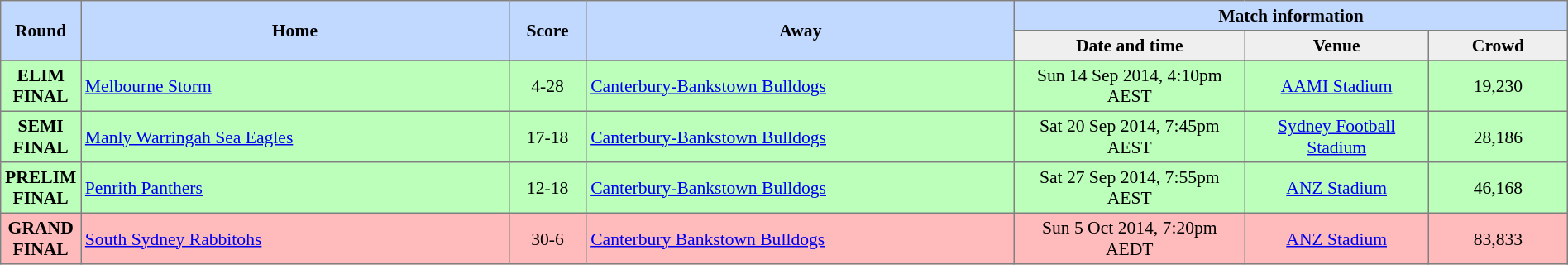<table border=1 style="border-collapse:collapse; font-size:90%; text-align:center;" cellpadding=3 cellspacing=0 width=100%>
<tr bgcolor=#C1D8FF>
<th rowspan=2 width=3%>Round</th>
<th rowspan=2 width=28%>Home</th>
<th rowspan=2 width=5%>Score</th>
<th rowspan=2 width=28%>Away</th>
<th colspan=6>Match information</th>
</tr>
<tr bgcolor=#EFEFEF>
<th width=15%>Date and time</th>
<th width=12%>Venue</th>
<th width=9%>Crowd</th>
</tr>
<tr bgcolor=#ffbbbb>
</tr>
<tr bgcolor=#bbffbb>
<td><strong>ELIM FINAL</strong></td>
<td align=left> <a href='#'>Melbourne Storm</a></td>
<td>4-28</td>
<td align=left> <a href='#'>Canterbury-Bankstown Bulldogs</a></td>
<td>Sun 14 Sep 2014, 4:10pm AEST</td>
<td><a href='#'>AAMI Stadium</a></td>
<td>19,230</td>
</tr>
<tr bgcolor=#bbffbb>
<td><strong>SEMI FINAL</strong></td>
<td align=left> <a href='#'>Manly Warringah Sea Eagles</a></td>
<td>17-18</td>
<td align=left> <a href='#'>Canterbury-Bankstown Bulldogs</a></td>
<td>Sat 20 Sep 2014, 7:45pm AEST</td>
<td><a href='#'>Sydney Football Stadium</a></td>
<td>28,186</td>
</tr>
<tr bgcolor=#bbffbb>
<td><strong>PRELIM FINAL</strong></td>
<td align=left> <a href='#'>Penrith Panthers</a></td>
<td>12-18</td>
<td align=left> <a href='#'>Canterbury-Bankstown Bulldogs</a></td>
<td>Sat 27 Sep 2014, 7:55pm AEST</td>
<td><a href='#'>ANZ Stadium</a></td>
<td>46,168</td>
</tr>
<tr bgcolor=#ffbbbb>
<td><strong>GRAND FINAL</strong></td>
<td align=left> <a href='#'>South Sydney Rabbitohs</a></td>
<td>30-6</td>
<td align=left> <a href='#'>Canterbury Bankstown Bulldogs</a></td>
<td>Sun 5 Oct 2014, 7:20pm AEDT</td>
<td><a href='#'>ANZ Stadium</a></td>
<td>83,833</td>
</tr>
</table>
